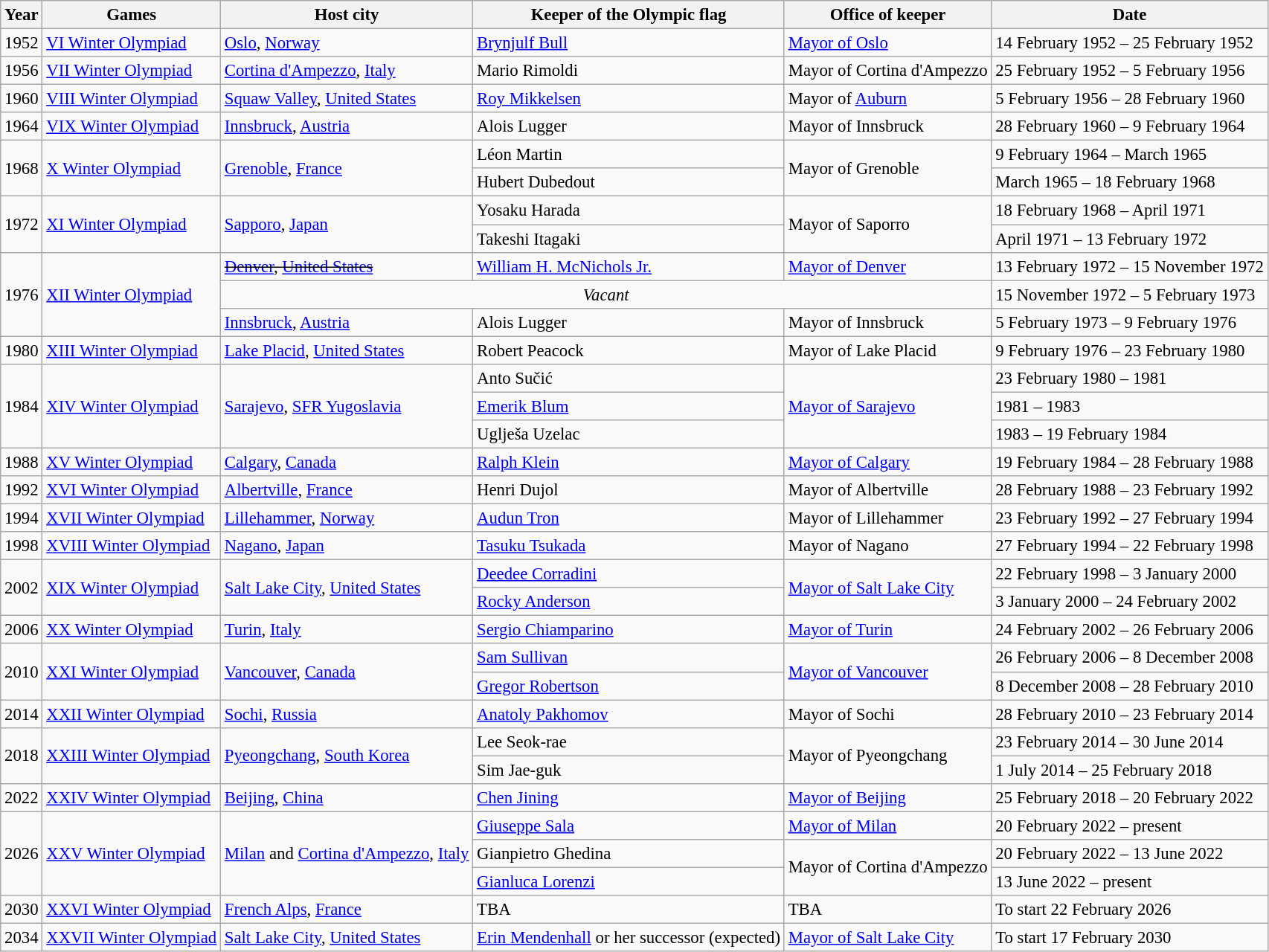<table class="wikitable sortable" style="font-size:95%">
<tr>
<th>Year</th>
<th>Games</th>
<th>Host city</th>
<th>Keeper of the Olympic flag</th>
<th>Office of keeper</th>
<th>Date</th>
</tr>
<tr>
<td>1952</td>
<td><a href='#'>VI Winter Olympiad</a></td>
<td> <a href='#'>Oslo</a>, <a href='#'>Norway</a></td>
<td><a href='#'>Brynjulf Bull</a></td>
<td><a href='#'>Mayor of Oslo</a></td>
<td>14 February 1952 – 25 February 1952</td>
</tr>
<tr>
<td>1956</td>
<td><a href='#'>VII Winter Olympiad</a></td>
<td> <a href='#'>Cortina d'Ampezzo</a>, <a href='#'>Italy</a></td>
<td>Mario Rimoldi</td>
<td>Mayor of Cortina d'Ampezzo</td>
<td>25 February 1952 – 5 February 1956</td>
</tr>
<tr>
<td>1960</td>
<td><a href='#'>VIII Winter Olympiad</a></td>
<td> <a href='#'>Squaw Valley</a>, <a href='#'>United States</a></td>
<td><a href='#'>Roy Mikkelsen</a></td>
<td>Mayor of <a href='#'>Auburn</a></td>
<td>5 February 1956 – 28 February 1960</td>
</tr>
<tr>
<td>1964</td>
<td><a href='#'>VIX Winter Olympiad</a></td>
<td> <a href='#'>Innsbruck</a>, <a href='#'>Austria</a></td>
<td>Alois Lugger</td>
<td>Mayor of Innsbruck</td>
<td>28 February 1960 – 9 February 1964</td>
</tr>
<tr>
<td rowspan=2>1968</td>
<td rowspan=2><a href='#'>X Winter Olympiad</a></td>
<td rowspan=2> <a href='#'>Grenoble</a>, <a href='#'>France</a></td>
<td>Léon Martin</td>
<td rowspan=2>Mayor of Grenoble</td>
<td>9 February 1964 – March 1965</td>
</tr>
<tr>
<td>Hubert Dubedout</td>
<td>March 1965 – 18 February 1968</td>
</tr>
<tr>
<td rowspan=2>1972</td>
<td rowspan=2><a href='#'>XI Winter Olympiad</a></td>
<td rowspan=2> <a href='#'>Sapporo</a>, <a href='#'>Japan</a></td>
<td>Yosaku Harada</td>
<td rowspan=2>Mayor of Saporro</td>
<td>18 February 1968 – April 1971</td>
</tr>
<tr>
<td>Takeshi Itagaki</td>
<td>April 1971 – 13 February 1972</td>
</tr>
<tr>
<td rowspan=3>1976</td>
<td rowspan=3><a href='#'>XII Winter Olympiad</a></td>
<td> <s><a href='#'>Denver</a>, <a href='#'>United States</a></s></td>
<td><a href='#'>William H. McNichols Jr.</a></td>
<td><a href='#'>Mayor of Denver</a></td>
<td>13 February 1972 – 15 November 1972</td>
</tr>
<tr>
<td colspan="3" align="center"><em>Vacant</em></td>
<td>15 November 1972 – 5 February 1973</td>
</tr>
<tr>
<td> <a href='#'>Innsbruck</a>, <a href='#'>Austria</a></td>
<td>Alois Lugger</td>
<td>Mayor of Innsbruck</td>
<td>5 February 1973 – 9 February 1976</td>
</tr>
<tr>
<td>1980</td>
<td><a href='#'>XIII Winter Olympiad</a></td>
<td> <a href='#'>Lake Placid</a>, <a href='#'>United States</a></td>
<td>Robert Peacock</td>
<td>Mayor of Lake Placid</td>
<td>9 February 1976 – 23 February 1980</td>
</tr>
<tr>
<td rowspan=3>1984</td>
<td rowspan=3><a href='#'>XIV Winter Olympiad</a></td>
<td rowspan=3> <a href='#'>Sarajevo</a>, <a href='#'>SFR Yugoslavia</a></td>
<td>Anto Sučić</td>
<td rowspan=3><a href='#'>Mayor of Sarajevo</a></td>
<td>23 February 1980 – 1981</td>
</tr>
<tr>
<td><a href='#'>Emerik Blum</a></td>
<td>1981 – 1983</td>
</tr>
<tr>
<td>Uglješa Uzelac</td>
<td>1983 – 19 February 1984</td>
</tr>
<tr>
<td>1988</td>
<td><a href='#'>XV Winter Olympiad</a></td>
<td> <a href='#'>Calgary</a>, <a href='#'>Canada</a></td>
<td><a href='#'>Ralph Klein</a></td>
<td><a href='#'>Mayor of Calgary</a></td>
<td>19 February 1984 – 28 February 1988</td>
</tr>
<tr>
<td>1992</td>
<td><a href='#'>XVI Winter Olympiad</a></td>
<td> <a href='#'>Albertville</a>, <a href='#'>France</a></td>
<td>Henri Dujol</td>
<td>Mayor of Albertville</td>
<td>28 February 1988 – 23 February 1992</td>
</tr>
<tr>
<td>1994</td>
<td><a href='#'>XVII Winter Olympiad</a></td>
<td> <a href='#'>Lillehammer</a>, <a href='#'>Norway</a></td>
<td><a href='#'>Audun Tron</a></td>
<td>Mayor of Lillehammer</td>
<td>23 February 1992 – 27 February 1994</td>
</tr>
<tr>
<td>1998</td>
<td><a href='#'>XVIII Winter Olympiad</a></td>
<td> <a href='#'>Nagano</a>, <a href='#'>Japan</a></td>
<td><a href='#'>Tasuku Tsukada</a></td>
<td>Mayor of Nagano</td>
<td>27 February 1994 – 22 February 1998</td>
</tr>
<tr>
<td rowspan=2>2002</td>
<td rowspan=2><a href='#'>XIX Winter Olympiad</a></td>
<td rowspan=2> <a href='#'>Salt Lake City</a>, <a href='#'>United States</a></td>
<td><a href='#'>Deedee Corradini</a></td>
<td rowspan=2><a href='#'>Mayor of Salt Lake City</a></td>
<td>22 February 1998 – 3 January 2000</td>
</tr>
<tr>
<td><a href='#'>Rocky Anderson</a></td>
<td>3 January 2000 – 24 February 2002</td>
</tr>
<tr>
<td>2006</td>
<td><a href='#'>XX Winter Olympiad</a></td>
<td> <a href='#'>Turin</a>, <a href='#'>Italy</a></td>
<td><a href='#'>Sergio Chiamparino</a></td>
<td><a href='#'>Mayor of Turin</a></td>
<td>24 February 2002 – 26 February 2006</td>
</tr>
<tr>
<td rowspan=2>2010</td>
<td rowspan=2><a href='#'>XXI Winter Olympiad</a></td>
<td rowspan=2> <a href='#'>Vancouver</a>, <a href='#'>Canada</a></td>
<td><a href='#'>Sam Sullivan</a></td>
<td rowspan=2><a href='#'>Mayor of Vancouver</a></td>
<td>26 February 2006 – 8 December 2008</td>
</tr>
<tr>
<td><a href='#'>Gregor Robertson</a></td>
<td>8 December 2008 – 28 February 2010</td>
</tr>
<tr>
<td>2014</td>
<td><a href='#'>XXII Winter Olympiad</a></td>
<td> <a href='#'>Sochi</a>, <a href='#'>Russia</a></td>
<td><a href='#'>Anatoly Pakhomov</a></td>
<td>Mayor of Sochi</td>
<td>28 February 2010 – 23 February 2014</td>
</tr>
<tr>
<td rowspan=2>2018</td>
<td rowspan=2><a href='#'>XXIII Winter Olympiad</a></td>
<td rowspan=2> <a href='#'>Pyeongchang</a>, <a href='#'>South Korea</a></td>
<td>Lee Seok-rae</td>
<td rowspan=2>Mayor of Pyeongchang</td>
<td>23 February 2014 – 30 June 2014</td>
</tr>
<tr>
<td>Sim Jae-guk</td>
<td>1 July 2014 – 25 February 2018</td>
</tr>
<tr>
<td>2022</td>
<td><a href='#'>XXIV Winter Olympiad</a></td>
<td> <a href='#'>Beijing</a>, <a href='#'>China</a></td>
<td><a href='#'>Chen Jining</a></td>
<td><a href='#'>Mayor of Beijing</a></td>
<td>25 February 2018 – 20 February 2022</td>
</tr>
<tr>
<td rowspan="3">2026</td>
<td rowspan="3"><a href='#'>XXV Winter Olympiad</a></td>
<td rowspan="3"> <a href='#'>Milan</a> and <a href='#'>Cortina d'Ampezzo</a>, <a href='#'>Italy</a></td>
<td><a href='#'>Giuseppe Sala</a></td>
<td><a href='#'>Mayor of Milan</a></td>
<td>20 February 2022 – present</td>
</tr>
<tr>
<td>Gianpietro Ghedina</td>
<td rowspan="2">Mayor of Cortina d'Ampezzo</td>
<td>20 February 2022 – 13 June 2022</td>
</tr>
<tr>
<td><a href='#'>Gianluca Lorenzi</a></td>
<td>13 June 2022 – present</td>
</tr>
<tr>
<td>2030</td>
<td><a href='#'>XXVI Winter Olympiad</a></td>
<td> <a href='#'>French Alps</a>, <a href='#'>France</a></td>
<td>TBA</td>
<td>TBA</td>
<td>To start 22 February 2026</td>
</tr>
<tr>
<td>2034</td>
<td><a href='#'>XXVII Winter Olympiad</a></td>
<td> <a href='#'>Salt Lake City</a>, <a href='#'>United States</a></td>
<td><a href='#'>Erin Mendenhall</a> or her successor (expected)</td>
<td><a href='#'>Mayor of Salt Lake City</a></td>
<td>To start 17 February 2030</td>
</tr>
</table>
